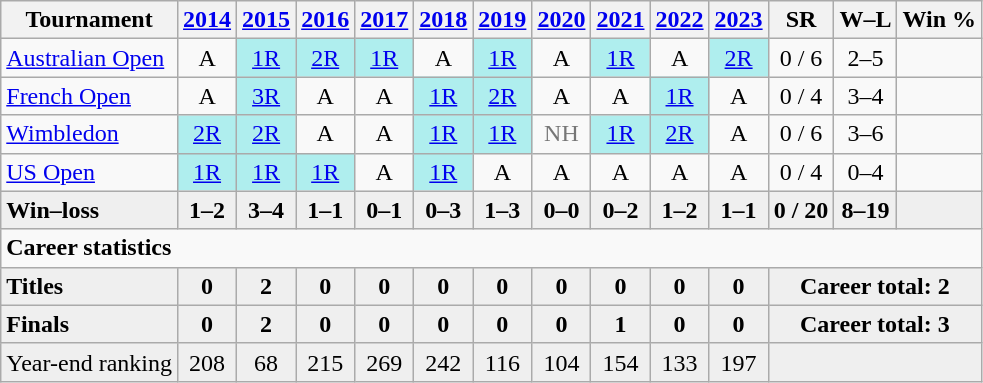<table class=wikitable style=text-align:center>
<tr>
<th>Tournament</th>
<th><a href='#'>2014</a></th>
<th><a href='#'>2015</a></th>
<th><a href='#'>2016</a></th>
<th><a href='#'>2017</a></th>
<th><a href='#'>2018</a></th>
<th><a href='#'>2019</a></th>
<th><a href='#'>2020</a></th>
<th><a href='#'>2021</a></th>
<th><a href='#'>2022</a></th>
<th><a href='#'>2023</a></th>
<th>SR</th>
<th>W–L</th>
<th>Win %</th>
</tr>
<tr>
<td align=left><a href='#'>Australian Open</a></td>
<td>A</td>
<td style=background:#afeeee><a href='#'>1R</a></td>
<td style=background:#afeeee><a href='#'>2R</a></td>
<td style=background:#afeeee><a href='#'>1R</a></td>
<td>A</td>
<td style=background:#afeeee><a href='#'>1R</a></td>
<td>A</td>
<td style=background:#afeeee><a href='#'>1R</a></td>
<td>A</td>
<td style=background:#afeeee><a href='#'>2R</a></td>
<td>0 / 6</td>
<td>2–5</td>
<td></td>
</tr>
<tr>
<td align=left><a href='#'>French Open</a></td>
<td>A</td>
<td style=background:#afeeee><a href='#'>3R</a></td>
<td>A</td>
<td>A</td>
<td style=background:#afeeee><a href='#'>1R</a></td>
<td style=background:#afeeee><a href='#'>2R</a></td>
<td>A</td>
<td>A</td>
<td style=background:#afeeee><a href='#'>1R</a></td>
<td>A</td>
<td>0 / 4</td>
<td>3–4</td>
<td></td>
</tr>
<tr>
<td align=left><a href='#'>Wimbledon</a></td>
<td style=background:#afeeee><a href='#'>2R</a></td>
<td style=background:#afeeee><a href='#'>2R</a></td>
<td>A</td>
<td>A</td>
<td style=background:#afeeee><a href='#'>1R</a></td>
<td style=background:#afeeee><a href='#'>1R</a></td>
<td style=color:#767676>NH</td>
<td style=background:#afeeee><a href='#'>1R</a></td>
<td bgcolor=afeeee><a href='#'>2R</a></td>
<td>A</td>
<td>0 / 6</td>
<td>3–6</td>
<td></td>
</tr>
<tr>
<td align=left><a href='#'>US Open</a></td>
<td style=background:#afeeee><a href='#'>1R</a></td>
<td style=background:#afeeee><a href='#'>1R</a></td>
<td style=background:#afeeee><a href='#'>1R</a></td>
<td>A</td>
<td style=background:#afeeee><a href='#'>1R</a></td>
<td>A</td>
<td>A</td>
<td>A</td>
<td>A</td>
<td>A</td>
<td>0 / 4</td>
<td>0–4</td>
<td></td>
</tr>
<tr style=font-weight:bold;background:#efefef>
<td style=text-align:left>Win–loss</td>
<td>1–2</td>
<td>3–4</td>
<td>1–1</td>
<td>0–1</td>
<td>0–3</td>
<td>1–3</td>
<td>0–0</td>
<td>0–2</td>
<td>1–2</td>
<td>1–1</td>
<td>0 / 20</td>
<td>8–19</td>
<td></td>
</tr>
<tr>
<td colspan=14 align=left><strong>Career statistics</strong></td>
</tr>
<tr style=font-weight:bold;background:#efefef>
<td style=text-align:left>Titles</td>
<td>0</td>
<td>2</td>
<td>0</td>
<td>0</td>
<td>0</td>
<td>0</td>
<td>0</td>
<td>0</td>
<td>0</td>
<td>0</td>
<td colspan=3>Career total: 2</td>
</tr>
<tr style=font-weight:bold;background:#efefef>
<td style=text-align:left>Finals</td>
<td>0</td>
<td>2</td>
<td>0</td>
<td>0</td>
<td>0</td>
<td>0</td>
<td>0</td>
<td>1</td>
<td>0</td>
<td>0</td>
<td colspan=3>Career total: 3</td>
</tr>
<tr bgcolor=efefef>
<td align=left>Year-end ranking</td>
<td>208</td>
<td>68</td>
<td>215</td>
<td>269</td>
<td>242</td>
<td>116</td>
<td>104</td>
<td>154</td>
<td>133</td>
<td>197</td>
<td colspan=3></td>
</tr>
</table>
